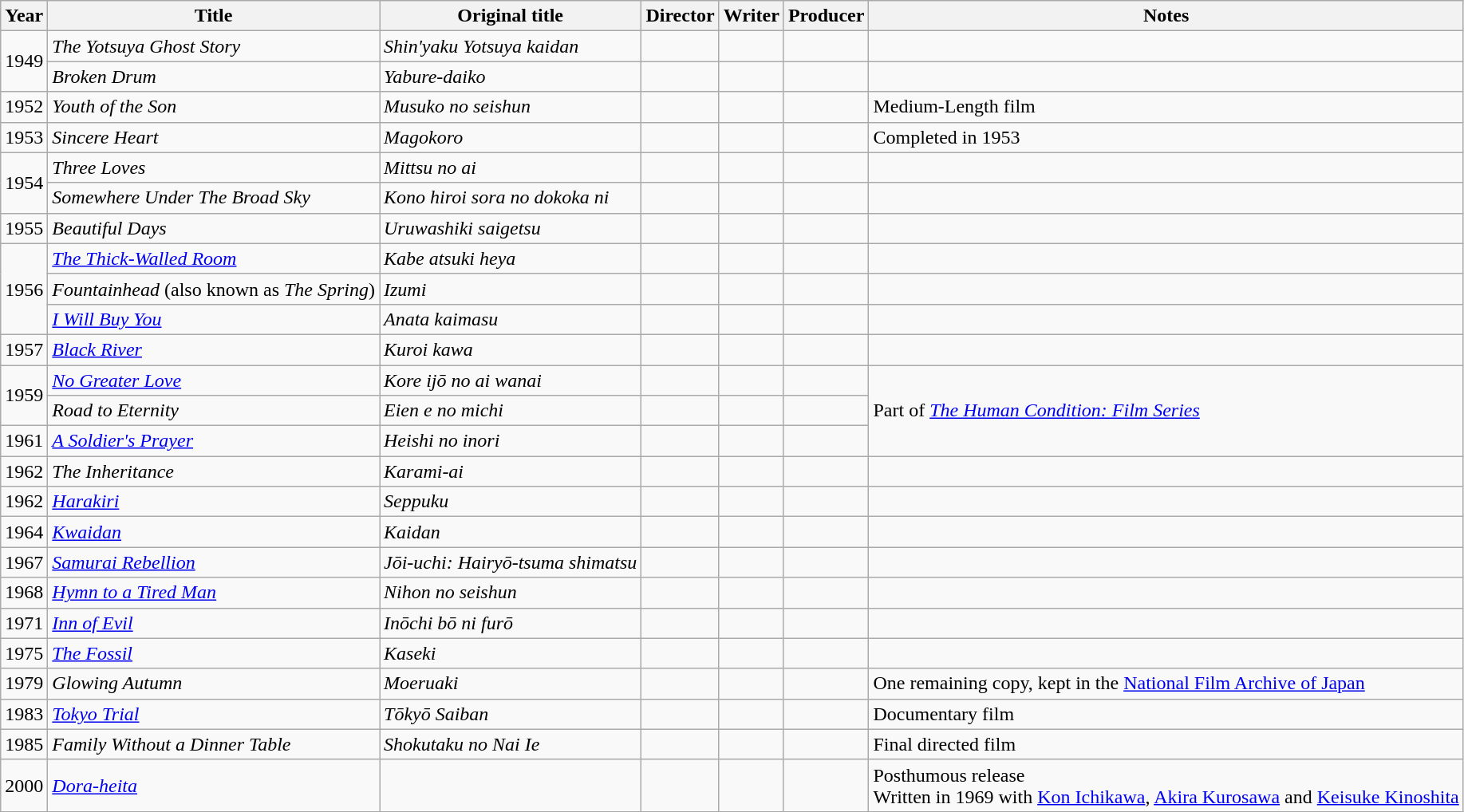<table class="wikitable">
<tr>
<th>Year</th>
<th>Title</th>
<th>Original title</th>
<th>Director</th>
<th>Writer</th>
<th>Producer</th>
<th>Notes</th>
</tr>
<tr>
<td rowspan=2>1949</td>
<td><em>The Yotsuya Ghost Story</em></td>
<td><em>Shin'yaku Yotsuya kaidan</em></td>
<td></td>
<td></td>
<td></td>
<td></td>
</tr>
<tr>
<td><em>Broken Drum</em></td>
<td><em>Yabure-daiko</em></td>
<td></td>
<td></td>
<td></td>
<td></td>
</tr>
<tr>
<td>1952</td>
<td><em>Youth of the Son</em></td>
<td><em>Musuko no seishun</em></td>
<td></td>
<td></td>
<td></td>
<td>Medium-Length film</td>
</tr>
<tr>
<td>1953</td>
<td><em>Sincere Heart</em></td>
<td><em>Magokoro</em></td>
<td></td>
<td></td>
<td></td>
<td>Completed in 1953</td>
</tr>
<tr>
<td rowspan=2>1954</td>
<td><em>Three Loves</em></td>
<td><em>Mittsu no ai</em></td>
<td></td>
<td></td>
<td></td>
<td></td>
</tr>
<tr>
<td><em>Somewhere Under The Broad Sky</em></td>
<td><em>Kono hiroi sora no dokoka ni </em></td>
<td></td>
<td></td>
<td></td>
<td></td>
</tr>
<tr>
<td>1955</td>
<td><em>Beautiful Days</em></td>
<td><em>Uruwashiki saigetsu</em></td>
<td></td>
<td></td>
<td></td>
<td></td>
</tr>
<tr>
<td rowspan=3>1956</td>
<td><em><a href='#'>The Thick-Walled Room</a></em></td>
<td><em>Kabe atsuki heya</em></td>
<td></td>
<td></td>
<td></td>
<td></td>
</tr>
<tr>
<td><em>Fountainhead</em> (also known as <em>The Spring</em>)</td>
<td><em>Izumi</em></td>
<td></td>
<td></td>
<td></td>
<td></td>
</tr>
<tr>
<td><em><a href='#'>I Will Buy You</a></em></td>
<td><em>Anata kaimasu</em></td>
<td></td>
<td></td>
<td></td>
<td></td>
</tr>
<tr>
<td>1957</td>
<td><em><a href='#'>Black River</a></em></td>
<td><em>Kuroi kawa</em></td>
<td></td>
<td></td>
<td></td>
<td></td>
</tr>
<tr>
<td rowspan=2>1959</td>
<td><em><a href='#'> No Greater Love</a></em></td>
<td><em>Kore ijō no ai wanai</em></td>
<td></td>
<td></td>
<td></td>
<td rowspan=3>Part of <em><a href='#'>The Human Condition: Film Series</a></em></td>
</tr>
<tr>
<td><em> Road to Eternity</em></td>
<td><em>Eien e no michi</em></td>
<td></td>
<td></td>
<td></td>
</tr>
<tr>
<td>1961</td>
<td><em><a href='#'>A Soldier's Prayer</a></em></td>
<td><em> Heishi no inori</em></td>
<td></td>
<td></td>
<td></td>
</tr>
<tr>
<td>1962</td>
<td><em>The Inheritance</em></td>
<td><em>Karami-ai</em></td>
<td></td>
<td></td>
<td></td>
<td></td>
</tr>
<tr>
<td>1962</td>
<td><em><a href='#'>Harakiri</a></em></td>
<td><em>Seppuku</em></td>
<td></td>
<td></td>
<td></td>
<td></td>
</tr>
<tr>
<td>1964</td>
<td><em><a href='#'>Kwaidan</a></em></td>
<td><em>Kaidan</em></td>
<td></td>
<td></td>
<td></td>
<td></td>
</tr>
<tr>
<td>1967</td>
<td><em><a href='#'>Samurai Rebellion</a></em></td>
<td><em>Jōi-uchi: Hairyō-tsuma shimatsu</em></td>
<td></td>
<td></td>
<td></td>
<td></td>
</tr>
<tr>
<td>1968</td>
<td><em><a href='#'>Hymn to a Tired Man</a></em></td>
<td><em>Nihon no seishun</em></td>
<td></td>
<td></td>
<td></td>
<td></td>
</tr>
<tr>
<td>1971</td>
<td><em><a href='#'>Inn of Evil</a></em></td>
<td><em>Inōchi bō ni furō</em></td>
<td></td>
<td></td>
<td></td>
<td></td>
</tr>
<tr>
<td>1975</td>
<td><em><a href='#'>The Fossil</a></em></td>
<td><em>Kaseki</em></td>
<td></td>
<td></td>
<td></td>
<td></td>
</tr>
<tr>
<td>1979</td>
<td><em>Glowing Autumn</em></td>
<td><em>Moeruaki</em></td>
<td></td>
<td></td>
<td></td>
<td>One remaining copy, kept in the <a href='#'>National Film Archive of Japan</a></td>
</tr>
<tr>
<td>1983</td>
<td><em><a href='#'>Tokyo Trial</a></em></td>
<td><em>Tōkyō Saiban</em></td>
<td></td>
<td></td>
<td></td>
<td>Documentary film</td>
</tr>
<tr>
<td>1985</td>
<td><em>Family Without a Dinner Table</em></td>
<td><em>Shokutaku no Nai Ie</em></td>
<td></td>
<td></td>
<td></td>
<td>Final directed film</td>
</tr>
<tr>
<td>2000</td>
<td><em><a href='#'>Dora-heita</a></em></td>
<td></td>
<td></td>
<td></td>
<td></td>
<td>Posthumous release<br>Written in 1969 with <a href='#'>Kon Ichikawa</a>, <a href='#'>Akira Kurosawa</a> and <a href='#'>Keisuke Kinoshita</a></td>
</tr>
</table>
